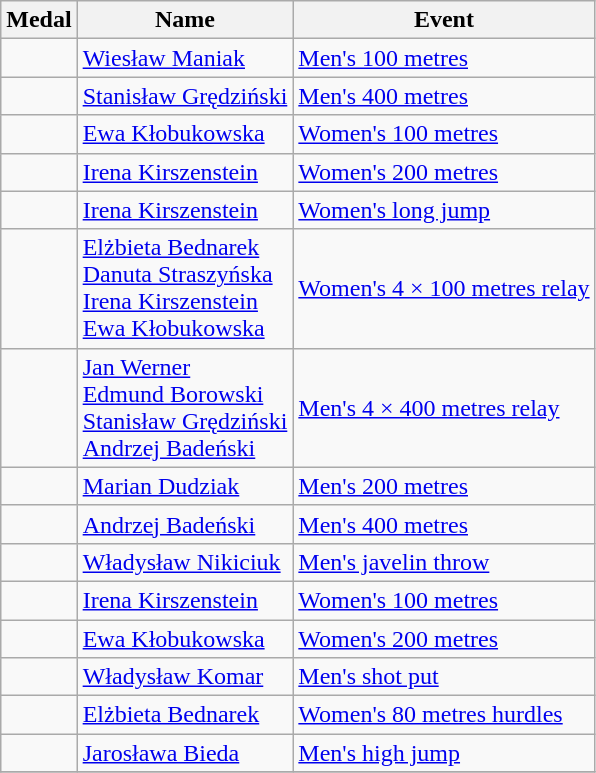<table class="wikitable sortable" style="font-size:100%">
<tr>
<th>Medal</th>
<th>Name</th>
<th>Event</th>
</tr>
<tr>
<td></td>
<td><a href='#'>Wiesław Maniak</a></td>
<td><a href='#'>Men's 100 metres</a></td>
</tr>
<tr>
<td></td>
<td><a href='#'>Stanisław Grędziński</a></td>
<td><a href='#'>Men's 400 metres</a></td>
</tr>
<tr>
<td></td>
<td><a href='#'>Ewa Kłobukowska</a></td>
<td><a href='#'>Women's 100 metres</a></td>
</tr>
<tr>
<td></td>
<td><a href='#'>Irena Kirszenstein</a></td>
<td><a href='#'>Women's 200 metres</a></td>
</tr>
<tr>
<td></td>
<td><a href='#'>Irena Kirszenstein</a></td>
<td><a href='#'>Women's long jump</a></td>
</tr>
<tr>
<td></td>
<td><a href='#'>Elżbieta Bednarek</a><br><a href='#'>Danuta Straszyńska</a><br><a href='#'>Irena Kirszenstein</a><br><a href='#'>Ewa Kłobukowska</a></td>
<td><a href='#'>Women's 4 × 100 metres relay</a></td>
</tr>
<tr>
<td></td>
<td><a href='#'>Jan Werner</a><br><a href='#'>Edmund Borowski</a><br><a href='#'>Stanisław Grędziński</a><br><a href='#'>Andrzej Badeński</a></td>
<td><a href='#'>Men's 4 × 400 metres relay</a></td>
</tr>
<tr>
<td></td>
<td><a href='#'>Marian Dudziak</a></td>
<td><a href='#'>Men's 200 metres</a></td>
</tr>
<tr>
<td></td>
<td><a href='#'>Andrzej Badeński</a></td>
<td><a href='#'>Men's 400 metres</a></td>
</tr>
<tr>
<td></td>
<td><a href='#'>Władysław Nikiciuk</a></td>
<td><a href='#'>Men's javelin throw</a></td>
</tr>
<tr>
<td></td>
<td><a href='#'>Irena Kirszenstein</a></td>
<td><a href='#'>Women's 100 metres</a></td>
</tr>
<tr>
<td></td>
<td><a href='#'>Ewa Kłobukowska</a></td>
<td><a href='#'>Women's 200 metres</a></td>
</tr>
<tr>
<td></td>
<td><a href='#'>Władysław Komar</a></td>
<td><a href='#'>Men's shot put</a></td>
</tr>
<tr>
<td></td>
<td><a href='#'>Elżbieta Bednarek</a></td>
<td><a href='#'>Women's 80 metres hurdles</a></td>
</tr>
<tr>
<td></td>
<td><a href='#'>Jarosława Bieda</a></td>
<td><a href='#'>Men's high jump</a></td>
</tr>
<tr>
</tr>
</table>
